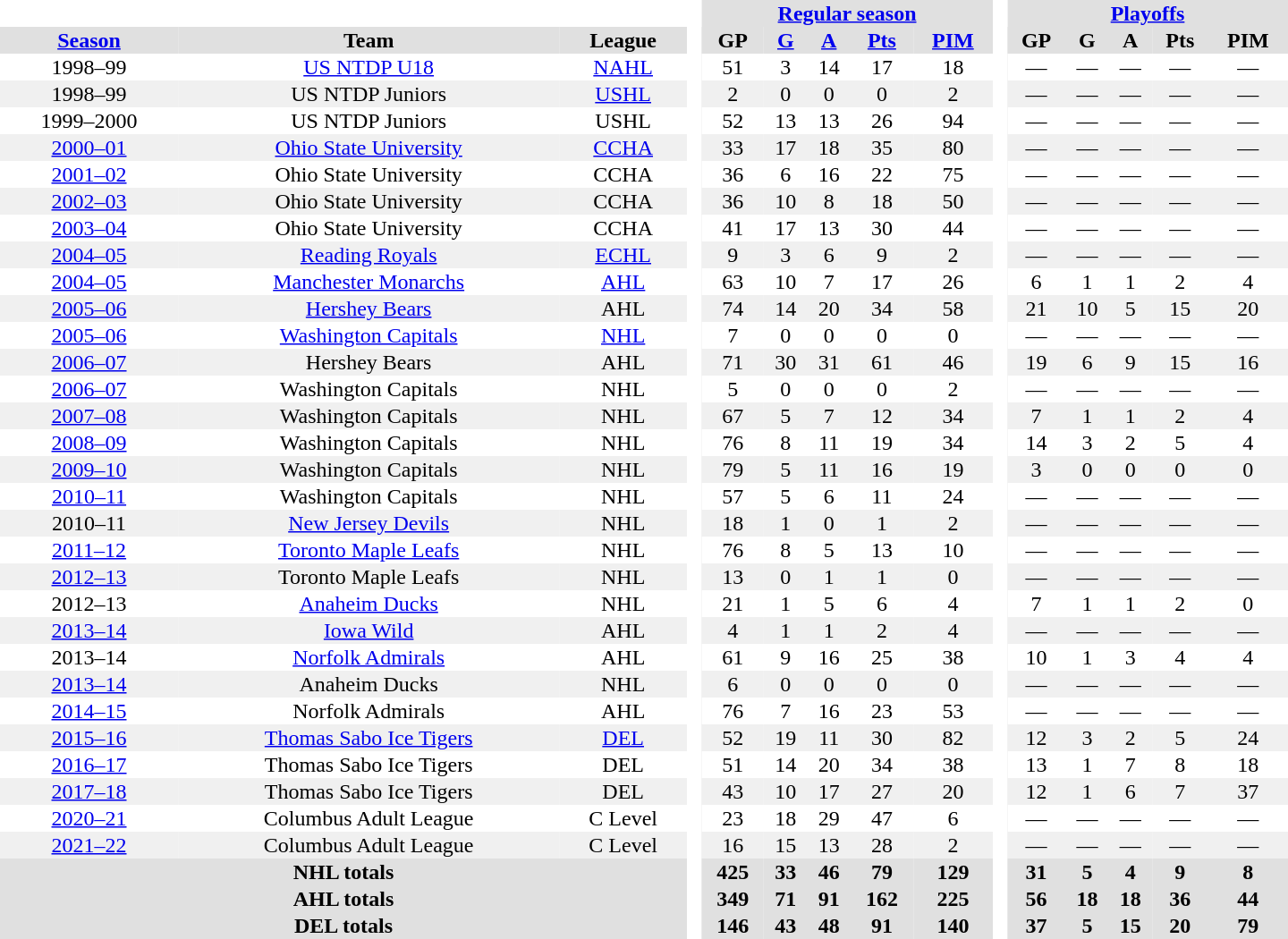<table border="0" cellpadding="1" cellspacing="0" style="text-align:center; width:60em">
<tr bgcolor="#e0e0e0">
<th colspan="3" bgcolor="#ffffff"> </th>
<th rowspan="100" bgcolor="#ffffff"> </th>
<th colspan="5"><a href='#'>Regular season</a></th>
<th rowspan="100" bgcolor="#ffffff"> </th>
<th colspan="5"><a href='#'>Playoffs</a></th>
</tr>
<tr bgcolor="#e0e0e0">
<th><a href='#'>Season</a></th>
<th>Team</th>
<th>League</th>
<th>GP</th>
<th><a href='#'>G</a></th>
<th><a href='#'>A</a></th>
<th><a href='#'>Pts</a></th>
<th><a href='#'>PIM</a></th>
<th>GP</th>
<th>G</th>
<th>A</th>
<th>Pts</th>
<th>PIM</th>
</tr>
<tr>
<td>1998–99</td>
<td><a href='#'>US NTDP U18</a></td>
<td><a href='#'>NAHL</a></td>
<td>51</td>
<td>3</td>
<td>14</td>
<td>17</td>
<td>18</td>
<td>—</td>
<td>—</td>
<td>—</td>
<td>—</td>
<td>—</td>
</tr>
<tr bgcolor="#f0f0f0">
<td>1998–99</td>
<td>US NTDP Juniors</td>
<td><a href='#'>USHL</a></td>
<td>2</td>
<td>0</td>
<td>0</td>
<td>0</td>
<td>2</td>
<td>—</td>
<td>—</td>
<td>—</td>
<td>—</td>
<td>—</td>
</tr>
<tr>
<td>1999–2000</td>
<td>US NTDP Juniors</td>
<td>USHL</td>
<td>52</td>
<td>13</td>
<td>13</td>
<td>26</td>
<td>94</td>
<td>—</td>
<td>—</td>
<td>—</td>
<td>—</td>
<td>—</td>
</tr>
<tr bgcolor="#f0f0f0">
<td><a href='#'>2000–01</a></td>
<td><a href='#'>Ohio State University</a></td>
<td><a href='#'>CCHA</a></td>
<td>33</td>
<td>17</td>
<td>18</td>
<td>35</td>
<td>80</td>
<td>—</td>
<td>—</td>
<td>—</td>
<td>—</td>
<td>—</td>
</tr>
<tr>
<td><a href='#'>2001–02</a></td>
<td>Ohio State University</td>
<td>CCHA</td>
<td>36</td>
<td>6</td>
<td>16</td>
<td>22</td>
<td>75</td>
<td>—</td>
<td>—</td>
<td>—</td>
<td>—</td>
<td>—</td>
</tr>
<tr bgcolor="#f0f0f0">
<td><a href='#'>2002–03</a></td>
<td>Ohio State University</td>
<td>CCHA</td>
<td>36</td>
<td>10</td>
<td>8</td>
<td>18</td>
<td>50</td>
<td>—</td>
<td>—</td>
<td>—</td>
<td>—</td>
<td>—</td>
</tr>
<tr>
<td><a href='#'>2003–04</a></td>
<td>Ohio State University</td>
<td>CCHA</td>
<td>41</td>
<td>17</td>
<td>13</td>
<td>30</td>
<td>44</td>
<td>—</td>
<td>—</td>
<td>—</td>
<td>—</td>
<td>—</td>
</tr>
<tr bgcolor="#f0f0f0">
<td><a href='#'>2004–05</a></td>
<td><a href='#'>Reading Royals</a></td>
<td><a href='#'>ECHL</a></td>
<td>9</td>
<td>3</td>
<td>6</td>
<td>9</td>
<td>2</td>
<td>—</td>
<td>—</td>
<td>—</td>
<td>—</td>
<td>—</td>
</tr>
<tr>
<td><a href='#'>2004–05</a></td>
<td><a href='#'>Manchester Monarchs</a></td>
<td><a href='#'>AHL</a></td>
<td>63</td>
<td>10</td>
<td>7</td>
<td>17</td>
<td>26</td>
<td>6</td>
<td>1</td>
<td>1</td>
<td>2</td>
<td>4</td>
</tr>
<tr bgcolor="#f0f0f0">
<td><a href='#'>2005–06</a></td>
<td><a href='#'>Hershey Bears</a></td>
<td>AHL</td>
<td>74</td>
<td>14</td>
<td>20</td>
<td>34</td>
<td>58</td>
<td>21</td>
<td>10</td>
<td>5</td>
<td>15</td>
<td>20</td>
</tr>
<tr>
<td><a href='#'>2005–06</a></td>
<td><a href='#'>Washington Capitals</a></td>
<td><a href='#'>NHL</a></td>
<td>7</td>
<td>0</td>
<td>0</td>
<td>0</td>
<td>0</td>
<td>—</td>
<td>—</td>
<td>—</td>
<td>—</td>
<td>—</td>
</tr>
<tr bgcolor="#f0f0f0">
<td><a href='#'>2006–07</a></td>
<td>Hershey Bears</td>
<td>AHL</td>
<td>71</td>
<td>30</td>
<td>31</td>
<td>61</td>
<td>46</td>
<td>19</td>
<td>6</td>
<td>9</td>
<td>15</td>
<td>16</td>
</tr>
<tr>
<td><a href='#'>2006–07</a></td>
<td>Washington Capitals</td>
<td>NHL</td>
<td>5</td>
<td>0</td>
<td>0</td>
<td>0</td>
<td>2</td>
<td>—</td>
<td>—</td>
<td>—</td>
<td>—</td>
<td>—</td>
</tr>
<tr bgcolor="#f0f0f0">
<td><a href='#'>2007–08</a></td>
<td>Washington Capitals</td>
<td>NHL</td>
<td>67</td>
<td>5</td>
<td>7</td>
<td>12</td>
<td>34</td>
<td>7</td>
<td>1</td>
<td>1</td>
<td>2</td>
<td>4</td>
</tr>
<tr>
<td><a href='#'>2008–09</a></td>
<td>Washington Capitals</td>
<td>NHL</td>
<td>76</td>
<td>8</td>
<td>11</td>
<td>19</td>
<td>34</td>
<td>14</td>
<td>3</td>
<td>2</td>
<td>5</td>
<td>4</td>
</tr>
<tr bgcolor="#f0f0f0">
<td><a href='#'>2009–10</a></td>
<td>Washington Capitals</td>
<td>NHL</td>
<td>79</td>
<td>5</td>
<td>11</td>
<td>16</td>
<td>19</td>
<td>3</td>
<td>0</td>
<td>0</td>
<td>0</td>
<td>0</td>
</tr>
<tr>
<td><a href='#'>2010–11</a></td>
<td>Washington Capitals</td>
<td>NHL</td>
<td>57</td>
<td>5</td>
<td>6</td>
<td>11</td>
<td>24</td>
<td>—</td>
<td>—</td>
<td>—</td>
<td>—</td>
<td>—</td>
</tr>
<tr bgcolor="#f0f0f0">
<td>2010–11</td>
<td><a href='#'>New Jersey Devils</a></td>
<td>NHL</td>
<td>18</td>
<td>1</td>
<td>0</td>
<td>1</td>
<td>2</td>
<td>—</td>
<td>—</td>
<td>—</td>
<td>—</td>
<td>—</td>
</tr>
<tr>
<td><a href='#'>2011–12</a></td>
<td><a href='#'>Toronto Maple Leafs</a></td>
<td>NHL</td>
<td>76</td>
<td>8</td>
<td>5</td>
<td>13</td>
<td>10</td>
<td>—</td>
<td>—</td>
<td>—</td>
<td>—</td>
<td>—</td>
</tr>
<tr bgcolor="#f0f0f0">
<td><a href='#'>2012–13</a></td>
<td>Toronto Maple Leafs</td>
<td>NHL</td>
<td>13</td>
<td>0</td>
<td>1</td>
<td>1</td>
<td>0</td>
<td>—</td>
<td>—</td>
<td>—</td>
<td>—</td>
<td>—</td>
</tr>
<tr>
<td>2012–13</td>
<td><a href='#'>Anaheim Ducks</a></td>
<td>NHL</td>
<td>21</td>
<td>1</td>
<td>5</td>
<td>6</td>
<td>4</td>
<td>7</td>
<td>1</td>
<td>1</td>
<td>2</td>
<td>0</td>
</tr>
<tr bgcolor="#f0f0f0">
<td><a href='#'>2013–14</a></td>
<td><a href='#'>Iowa Wild</a></td>
<td>AHL</td>
<td>4</td>
<td>1</td>
<td>1</td>
<td>2</td>
<td>4</td>
<td>—</td>
<td>—</td>
<td>—</td>
<td>—</td>
<td>—</td>
</tr>
<tr>
<td>2013–14</td>
<td><a href='#'>Norfolk Admirals</a></td>
<td>AHL</td>
<td>61</td>
<td>9</td>
<td>16</td>
<td>25</td>
<td>38</td>
<td>10</td>
<td>1</td>
<td>3</td>
<td>4</td>
<td>4</td>
</tr>
<tr bgcolor="#f0f0f0">
<td><a href='#'>2013–14</a></td>
<td>Anaheim Ducks</td>
<td>NHL</td>
<td>6</td>
<td>0</td>
<td>0</td>
<td>0</td>
<td>0</td>
<td>—</td>
<td>—</td>
<td>—</td>
<td>—</td>
<td>—</td>
</tr>
<tr>
<td><a href='#'>2014–15</a></td>
<td>Norfolk Admirals</td>
<td>AHL</td>
<td>76</td>
<td>7</td>
<td>16</td>
<td>23</td>
<td>53</td>
<td>—</td>
<td>—</td>
<td>—</td>
<td>—</td>
<td>—</td>
</tr>
<tr bgcolor="#f0f0f0">
<td><a href='#'>2015–16</a></td>
<td><a href='#'>Thomas Sabo Ice Tigers</a></td>
<td><a href='#'>DEL</a></td>
<td>52</td>
<td>19</td>
<td>11</td>
<td>30</td>
<td>82</td>
<td>12</td>
<td>3</td>
<td>2</td>
<td>5</td>
<td>24</td>
</tr>
<tr>
<td><a href='#'>2016–17</a></td>
<td>Thomas Sabo Ice Tigers</td>
<td>DEL</td>
<td>51</td>
<td>14</td>
<td>20</td>
<td>34</td>
<td>38</td>
<td>13</td>
<td>1</td>
<td>7</td>
<td>8</td>
<td>18</td>
</tr>
<tr bgcolor="#f0f0f0">
<td><a href='#'>2017–18</a></td>
<td>Thomas Sabo Ice Tigers</td>
<td>DEL</td>
<td>43</td>
<td>10</td>
<td>17</td>
<td>27</td>
<td>20</td>
<td>12</td>
<td>1</td>
<td>6</td>
<td>7</td>
<td>37</td>
</tr>
<tr>
<td><a href='#'>2020–21</a></td>
<td>Columbus Adult League</td>
<td>C Level</td>
<td>23</td>
<td>18</td>
<td>29</td>
<td>47</td>
<td>6</td>
<td>—</td>
<td>—</td>
<td>—</td>
<td>—</td>
<td>—</td>
</tr>
<tr bgcolor="#f0f0f0">
<td><a href='#'>2021–22</a></td>
<td>Columbus Adult League</td>
<td>C Level</td>
<td>16</td>
<td>15</td>
<td>13</td>
<td>28</td>
<td>2</td>
<td>—</td>
<td>—</td>
<td>—</td>
<td>—</td>
<td>—</td>
</tr>
<tr bgcolor="#e0e0e0">
<th colspan="3">NHL totals</th>
<th>425</th>
<th>33</th>
<th>46</th>
<th>79</th>
<th>129</th>
<th>31</th>
<th>5</th>
<th>4</th>
<th>9</th>
<th>8</th>
</tr>
<tr bgcolor="#e0e0e0">
<th colspan="3">AHL totals</th>
<th>349</th>
<th>71</th>
<th>91</th>
<th>162</th>
<th>225</th>
<th>56</th>
<th>18</th>
<th>18</th>
<th>36</th>
<th>44</th>
</tr>
<tr bgcolor="#e0e0e0">
<th colspan="3">DEL totals</th>
<th>146</th>
<th>43</th>
<th>48</th>
<th>91</th>
<th>140</th>
<th>37</th>
<th>5</th>
<th>15</th>
<th>20</th>
<th>79</th>
</tr>
</table>
